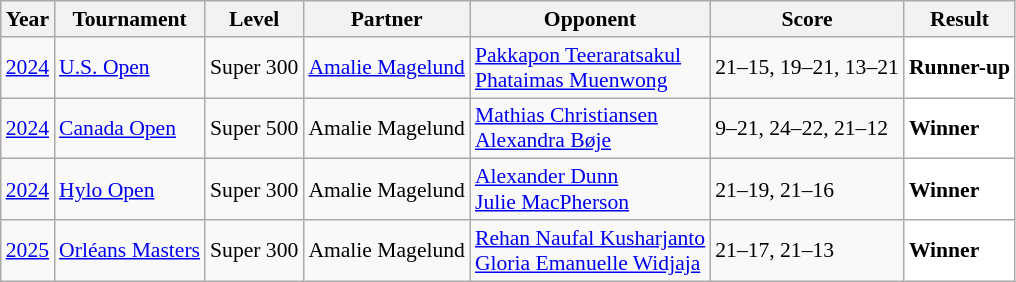<table class="sortable wikitable" style="font-size: 90%;">
<tr>
<th>Year</th>
<th>Tournament</th>
<th>Level</th>
<th>Partner</th>
<th>Opponent</th>
<th>Score</th>
<th>Result</th>
</tr>
<tr>
<td align="center"><a href='#'>2024</a></td>
<td align="left"><a href='#'>U.S. Open</a></td>
<td align="left">Super 300</td>
<td align="left"> <a href='#'>Amalie Magelund</a></td>
<td align="left"> <a href='#'>Pakkapon Teeraratsakul</a><br> <a href='#'>Phataimas Muenwong</a></td>
<td align="left">21–15, 19–21, 13–21</td>
<td style="text-align:left; background:white"> <strong>Runner-up</strong></td>
</tr>
<tr>
<td align="center"><a href='#'>2024</a></td>
<td align="left"><a href='#'>Canada Open</a></td>
<td align="left">Super 500</td>
<td align="left"> Amalie Magelund</td>
<td align="left"> <a href='#'>Mathias Christiansen</a><br> <a href='#'>Alexandra Bøje</a></td>
<td align="left">9–21, 24–22, 21–12</td>
<td style="text-align:left; background:white"> <strong>Winner</strong></td>
</tr>
<tr>
<td align="center"><a href='#'>2024</a></td>
<td align="left"><a href='#'>Hylo Open</a></td>
<td align="left">Super 300</td>
<td align="left"> Amalie Magelund</td>
<td align="left"> <a href='#'>Alexander Dunn</a><br> <a href='#'>Julie MacPherson</a></td>
<td align="left">21–19, 21–16</td>
<td style="text-align:left; background:white"> <strong>Winner</strong></td>
</tr>
<tr>
<td align="center"><a href='#'>2025</a></td>
<td align="left"><a href='#'>Orléans Masters</a></td>
<td align="left">Super 300</td>
<td align="left"> Amalie Magelund</td>
<td align="left"> <a href='#'>Rehan Naufal Kusharjanto</a> <br> <a href='#'>Gloria Emanuelle Widjaja</a></td>
<td align="left">21–17, 21–13</td>
<td style="text-align:left; background: white"> <strong>Winner</strong></td>
</tr>
</table>
